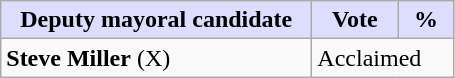<table class="wikitable">
<tr>
<th style="background:#ddf; width:200px;">Deputy mayoral candidate</th>
<th style="background:#ddf; width:50px;">Vote</th>
<th style="background:#ddf; width:30px;">%</th>
</tr>
<tr>
<td><strong>Steve Miller</strong> (X)</td>
<td colspan="2">Acclaimed</td>
</tr>
</table>
